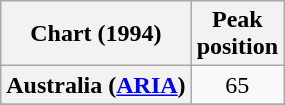<table class="wikitable sortable plainrowheaders" style="text-align:center">
<tr>
<th>Chart (1994)</th>
<th>Peak<br>position</th>
</tr>
<tr>
<th scope="row">Australia (<a href='#'>ARIA</a>)</th>
<td>65</td>
</tr>
<tr>
</tr>
</table>
